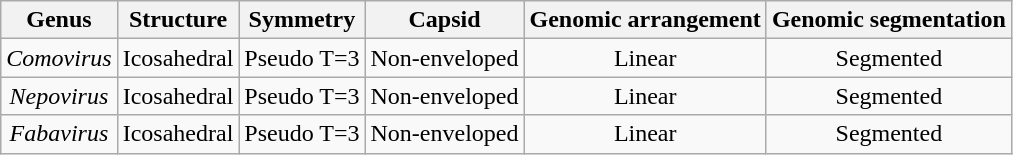<table class="wikitable sortable" style="text-align:center">
<tr>
<th>Genus</th>
<th>Structure</th>
<th>Symmetry</th>
<th>Capsid</th>
<th>Genomic arrangement</th>
<th>Genomic segmentation</th>
</tr>
<tr>
<td><em>Comovirus</em></td>
<td>Icosahedral</td>
<td>Pseudo T=3</td>
<td>Non-enveloped</td>
<td>Linear</td>
<td>Segmented</td>
</tr>
<tr>
<td><em>Nepovirus</em></td>
<td>Icosahedral</td>
<td>Pseudo T=3</td>
<td>Non-enveloped</td>
<td>Linear</td>
<td>Segmented</td>
</tr>
<tr>
<td><em>Fabavirus</em></td>
<td>Icosahedral</td>
<td>Pseudo T=3</td>
<td>Non-enveloped</td>
<td>Linear</td>
<td>Segmented</td>
</tr>
</table>
